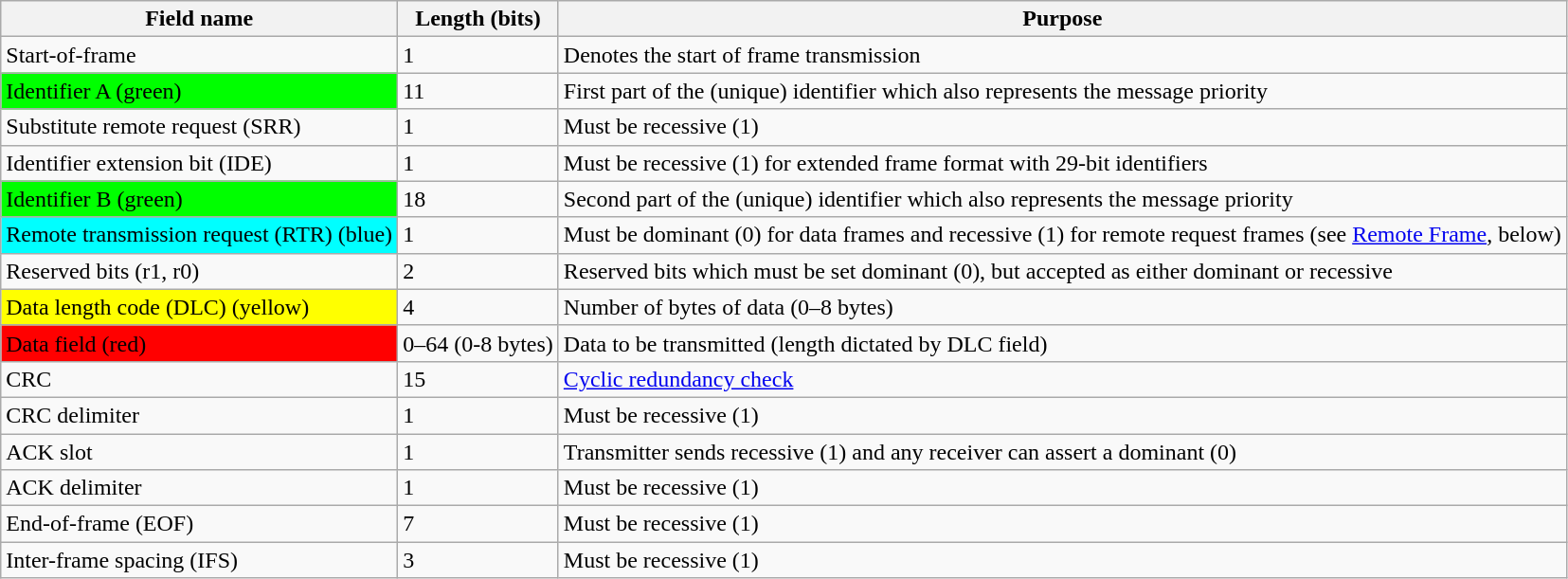<table class="wikitable">
<tr ">
<th>Field name</th>
<th>Length (bits)</th>
<th>Purpose</th>
</tr>
<tr>
<td>Start-of-frame</td>
<td>1</td>
<td>Denotes the start of frame transmission</td>
</tr>
<tr>
<td bgcolor=lime>Identifier A (green)</td>
<td>11</td>
<td>First part of the (unique) identifier which also represents the message priority</td>
</tr>
<tr>
<td>Substitute remote request (SRR)</td>
<td>1</td>
<td>Must be recessive (1)</td>
</tr>
<tr>
<td>Identifier extension bit (IDE)</td>
<td>1</td>
<td>Must be recessive (1) for extended frame format with 29-bit identifiers</td>
</tr>
<tr>
<td bgcolor=lime>Identifier B (green)</td>
<td>18</td>
<td>Second part of the (unique) identifier which also represents the message priority</td>
</tr>
<tr>
<td bgcolor=cyan>Remote transmission request (RTR) (blue)</td>
<td>1</td>
<td>Must be dominant (0) for data frames and recessive (1) for remote request frames (see <a href='#'>Remote Frame</a>, below)</td>
</tr>
<tr>
<td>Reserved bits (r1, r0)</td>
<td>2</td>
<td>Reserved bits which must be set dominant (0), but accepted as either dominant or recessive</td>
</tr>
<tr>
<td bgcolor=yellow>Data length code (DLC) (yellow)</td>
<td>4</td>
<td>Number of bytes of data (0–8 bytes)</td>
</tr>
<tr>
<td bgcolor=red>Data field (red)</td>
<td>0–64 (0-8 bytes)</td>
<td>Data to be transmitted (length dictated by DLC field)</td>
</tr>
<tr>
<td>CRC</td>
<td>15</td>
<td><a href='#'>Cyclic redundancy check</a></td>
</tr>
<tr>
<td>CRC delimiter</td>
<td>1</td>
<td>Must be recessive (1)</td>
</tr>
<tr>
<td>ACK slot</td>
<td>1</td>
<td>Transmitter sends recessive (1) and any receiver can assert a dominant (0)</td>
</tr>
<tr>
<td>ACK delimiter</td>
<td>1</td>
<td>Must be recessive (1)</td>
</tr>
<tr>
<td>End-of-frame (EOF)</td>
<td>7</td>
<td>Must be recessive (1)</td>
</tr>
<tr>
<td>Inter-frame spacing (IFS)</td>
<td>3</td>
<td>Must be recessive (1)</td>
</tr>
</table>
